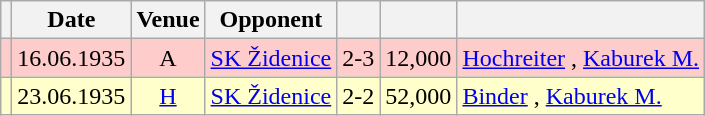<table class="wikitable" Style="text-align: center">
<tr>
<th></th>
<th>Date</th>
<th>Venue</th>
<th>Opponent</th>
<th></th>
<th></th>
<th></th>
</tr>
<tr style="background:#fcc">
<td></td>
<td>16.06.1935</td>
<td>A</td>
<td align="left"><a href='#'>SK Židenice</a> </td>
<td>2-3</td>
<td align="right">12,000</td>
<td align="left"><a href='#'>Hochreiter</a> , <a href='#'>Kaburek M.</a> </td>
</tr>
<tr style="background:#ffc">
<td></td>
<td>23.06.1935</td>
<td><a href='#'>H</a></td>
<td align="left"><a href='#'>SK Židenice</a> </td>
<td>2-2</td>
<td align="right">52,000</td>
<td align="left"><a href='#'>Binder</a> , <a href='#'>Kaburek M.</a> </td>
</tr>
</table>
